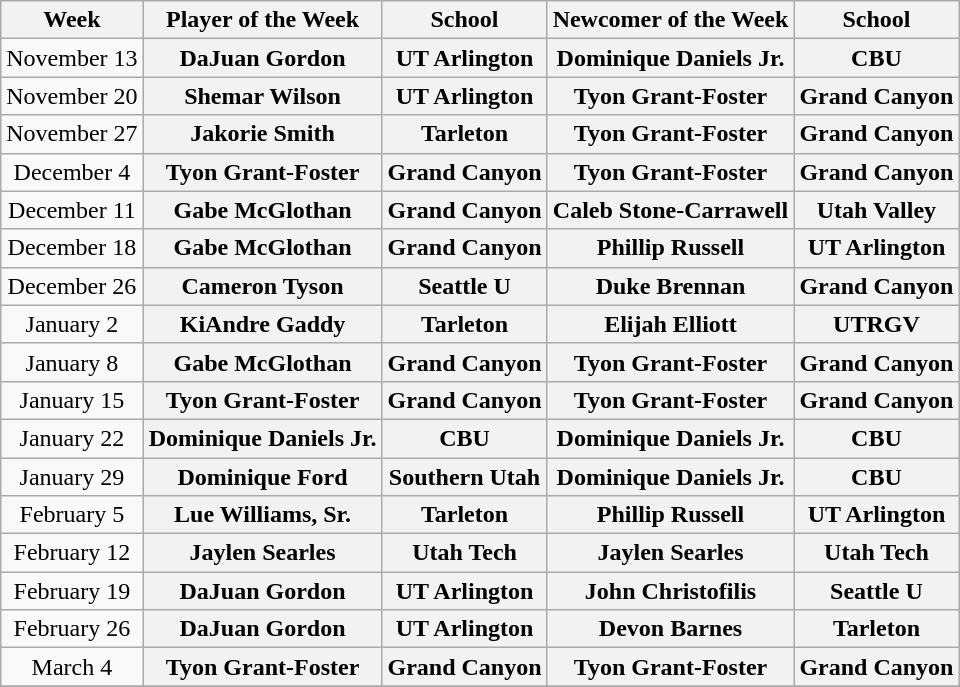<table class=wikitable style="text-align:center">
<tr>
<th>Week</th>
<th>Player of the Week</th>
<th>School</th>
<th>Newcomer of the Week</th>
<th>School</th>
</tr>
<tr>
<td>November 13</td>
<th>DaJuan Gordon</th>
<th>UT Arlington</th>
<th>Dominique Daniels Jr.</th>
<th>CBU</th>
</tr>
<tr>
<td>November 20</td>
<th>Shemar Wilson</th>
<th>UT Arlington</th>
<th>Tyon Grant-Foster</th>
<th>Grand Canyon</th>
</tr>
<tr>
<td>November 27</td>
<th>Jakorie Smith</th>
<th>Tarleton</th>
<th>Tyon Grant-Foster</th>
<th>Grand Canyon</th>
</tr>
<tr>
<td>December 4</td>
<th>Tyon Grant-Foster</th>
<th>Grand Canyon</th>
<th>Tyon Grant-Foster</th>
<th>Grand Canyon</th>
</tr>
<tr>
<td>December 11</td>
<th>Gabe McGlothan</th>
<th>Grand Canyon</th>
<th>Caleb Stone-Carrawell</th>
<th>Utah Valley</th>
</tr>
<tr>
<td>December 18</td>
<th>Gabe McGlothan</th>
<th>Grand Canyon</th>
<th>Phillip Russell</th>
<th>UT Arlington</th>
</tr>
<tr>
<td>December 26</td>
<th>Cameron Tyson</th>
<th>Seattle U</th>
<th>Duke Brennan</th>
<th>Grand Canyon</th>
</tr>
<tr>
<td>January 2</td>
<th>KiAndre Gaddy</th>
<th>Tarleton</th>
<th>Elijah Elliott</th>
<th>UTRGV</th>
</tr>
<tr>
<td>January 8</td>
<th>Gabe McGlothan</th>
<th>Grand Canyon</th>
<th>Tyon Grant-Foster</th>
<th>Grand Canyon</th>
</tr>
<tr>
<td>January 15</td>
<th>Tyon Grant-Foster</th>
<th>Grand Canyon</th>
<th>Tyon Grant-Foster</th>
<th>Grand Canyon</th>
</tr>
<tr>
<td>January 22</td>
<th>Dominique Daniels Jr.</th>
<th>CBU</th>
<th>Dominique Daniels Jr.</th>
<th>CBU</th>
</tr>
<tr>
<td>January 29</td>
<th>Dominique Ford</th>
<th>Southern Utah</th>
<th>Dominique Daniels Jr.</th>
<th>CBU</th>
</tr>
<tr>
<td>February 5</td>
<th>Lue Williams, Sr.</th>
<th>Tarleton</th>
<th>Phillip Russell</th>
<th>UT Arlington</th>
</tr>
<tr>
<td>February 12</td>
<th>Jaylen Searles</th>
<th>Utah Tech</th>
<th>Jaylen Searles</th>
<th>Utah Tech</th>
</tr>
<tr>
<td>February 19</td>
<th>DaJuan Gordon</th>
<th>UT Arlington</th>
<th>John Christofilis</th>
<th>Seattle U</th>
</tr>
<tr>
<td>February 26</td>
<th>DaJuan Gordon</th>
<th>UT Arlington</th>
<th>Devon Barnes</th>
<th>Tarleton</th>
</tr>
<tr>
<td>March 4</td>
<th>Tyon Grant-Foster</th>
<th>Grand Canyon</th>
<th>Tyon Grant-Foster</th>
<th>Grand Canyon</th>
</tr>
<tr>
</tr>
</table>
